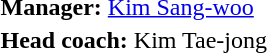<table>
<tr>
<td><strong>Manager:</strong>  <a href='#'>Kim Sang-woo</a></td>
</tr>
<tr>
<td><strong>Head coach:</strong>  Kim Tae-jong</td>
</tr>
</table>
